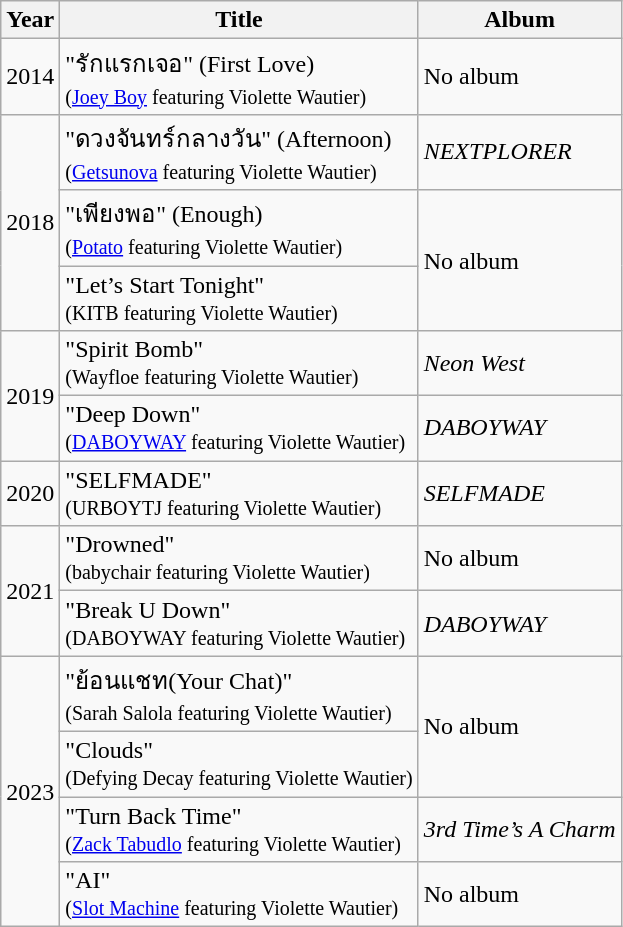<table class="wikitable">
<tr>
<th rowspan="1">Year</th>
<th rowspan="1">Title</th>
<th rowspan="1">Album</th>
</tr>
<tr>
<td rowspan="1">2014</td>
<td>"รักแรกเจอ" (First Love)<br><small>(<a href='#'>Joey Boy</a> featuring Violette Wautier)</small></td>
<td>No album</td>
</tr>
<tr>
<td rowspan="3">2018</td>
<td>"ดวงจันทร์กลางวัน" (Afternoon)<br><small>(<a href='#'>Getsunova</a> featuring Violette Wautier)</small></td>
<td><em>NEXTPLORER</em></td>
</tr>
<tr>
<td>"เพียงพอ" (Enough)<br><small>(<a href='#'>Potato</a> featuring Violette Wautier)</small></td>
<td rowspan="2">No album</td>
</tr>
<tr>
<td>"Let’s Start Tonight"<br><small>(KITB featuring Violette Wautier)</small></td>
</tr>
<tr>
<td rowspan="2">2019</td>
<td>"Spirit Bomb"<br><small>(Wayfloe featuring Violette Wautier)</small></td>
<td><em>Neon West</em></td>
</tr>
<tr>
<td>"Deep Down"<br><small>(<a href='#'>DABOYWAY</a> featuring Violette Wautier)</small></td>
<td><em>DABOYWAY</em></td>
</tr>
<tr>
<td>2020</td>
<td>"SELFMADE"<br><small>(URBOYTJ featuring Violette Wautier)</small></td>
<td><em>SELFMADE</em></td>
</tr>
<tr>
<td rowspan="2">2021</td>
<td>"Drowned"<br><small>(babychair featuring Violette Wautier)</small></td>
<td>No album</td>
</tr>
<tr>
<td>"Break U Down"<br><small>(DABOYWAY featuring Violette Wautier)</small></td>
<td><em>DABOYWAY</em></td>
</tr>
<tr>
<td rowspan="4">2023</td>
<td>"ย้อนแชท(Your Chat)"<br><small>(Sarah Salola featuring Violette Wautier)</small></td>
<td rowspan="2">No album</td>
</tr>
<tr>
<td>"Clouds"<br><small>(Defying Decay featuring Violette Wautier)</small></td>
</tr>
<tr>
<td>"Turn Back Time"<br><small>(<a href='#'>Zack Tabudlo</a> featuring Violette Wautier)</small></td>
<td><em>3rd Time’s A Charm</em></td>
</tr>
<tr>
<td>"AI"<br><small>(<a href='#'>Slot Machine</a> featuring Violette Wautier)</small></td>
<td>No album</td>
</tr>
</table>
